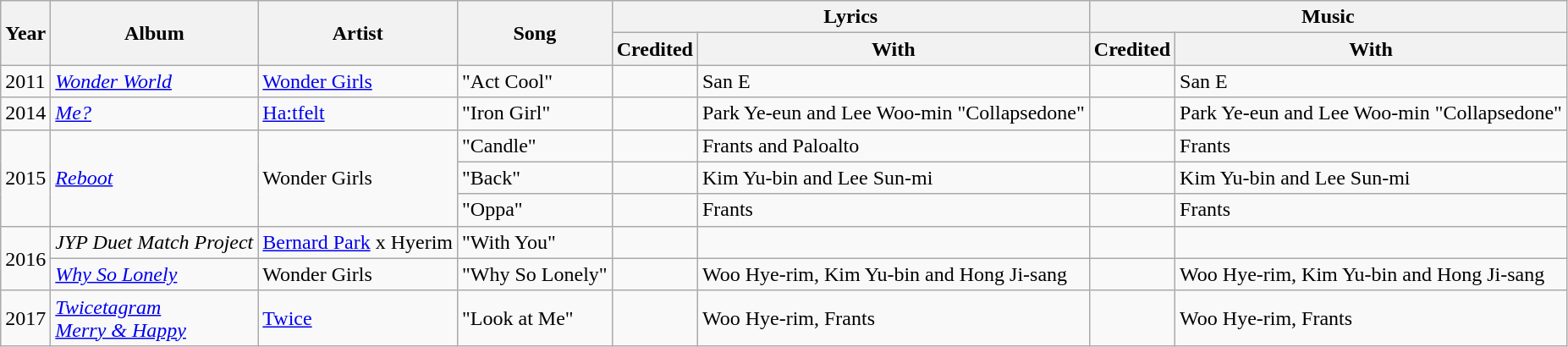<table class="wikitable">
<tr>
<th rowspan="2">Year</th>
<th rowspan="2">Album</th>
<th rowspan="2">Artist</th>
<th rowspan="2">Song</th>
<th colspan="2">Lyrics</th>
<th colspan="2">Music</th>
</tr>
<tr>
<th>Credited</th>
<th>With</th>
<th>Credited</th>
<th>With</th>
</tr>
<tr>
<td>2011</td>
<td><em><a href='#'>Wonder World</a></em></td>
<td><a href='#'>Wonder Girls</a></td>
<td>"Act Cool"</td>
<td></td>
<td>San E</td>
<td></td>
<td>San E</td>
</tr>
<tr>
<td>2014</td>
<td><em><a href='#'>Me?</a></em></td>
<td><a href='#'>Ha:tfelt</a></td>
<td>"Iron Girl"</td>
<td></td>
<td>Park Ye-eun and Lee Woo-min "Collapsedone"</td>
<td></td>
<td>Park Ye-eun and Lee Woo-min "Collapsedone"</td>
</tr>
<tr>
<td rowspan="3">2015</td>
<td rowspan="3"><em><a href='#'>Reboot</a></em></td>
<td rowspan="3">Wonder Girls</td>
<td>"Candle"</td>
<td></td>
<td>Frants and Paloalto</td>
<td></td>
<td>Frants</td>
</tr>
<tr>
<td>"Back"</td>
<td></td>
<td>Kim Yu-bin and Lee Sun-mi</td>
<td></td>
<td>Kim Yu-bin and Lee Sun-mi</td>
</tr>
<tr>
<td>"Oppa" </td>
<td></td>
<td>Frants</td>
<td></td>
<td>Frants</td>
</tr>
<tr>
<td rowspan="2">2016</td>
<td><em>JYP Duet Match Project</em></td>
<td><a href='#'>Bernard Park</a> x Hyerim</td>
<td>"With You"</td>
<td></td>
<td></td>
<td></td>
<td></td>
</tr>
<tr>
<td rowspan="1"><em><a href='#'>Why So Lonely</a></em></td>
<td rowspan="1">Wonder Girls</td>
<td>"Why So Lonely"</td>
<td></td>
<td>Woo Hye-rim, Kim Yu-bin and Hong Ji-sang</td>
<td></td>
<td>Woo Hye-rim, Kim Yu-bin and Hong Ji-sang</td>
</tr>
<tr>
<td>2017</td>
<td><em><a href='#'>Twicetagram</a></em><br><em><a href='#'>Merry & Happy</a></em></td>
<td><a href='#'>Twice</a></td>
<td>"Look at Me" </td>
<td></td>
<td>Woo Hye-rim, 	Frants</td>
<td></td>
<td>Woo Hye-rim, 	Frants</td>
</tr>
</table>
